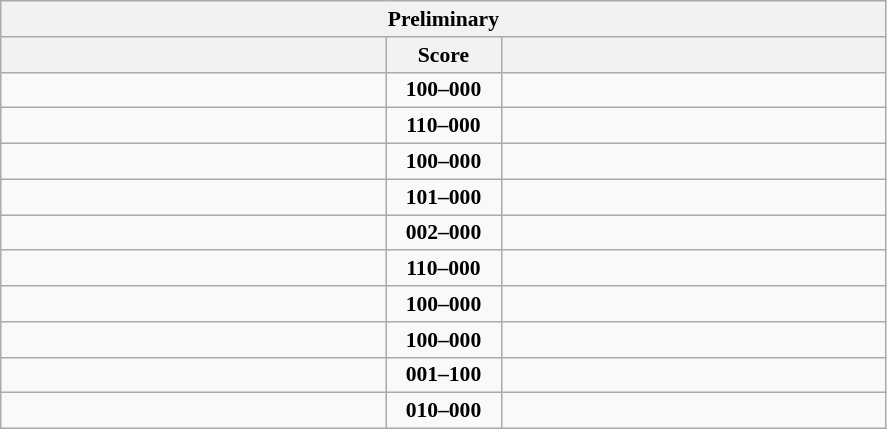<table class="wikitable" style="text-align: center; font-size:90% ">
<tr>
<th colspan=3>Preliminary</th>
</tr>
<tr>
<th align="right" width="250"></th>
<th width="70">Score</th>
<th align="left" width="250"></th>
</tr>
<tr>
<td align=left><strong></strong></td>
<td align=center><strong>100–000</strong></td>
<td align=left></td>
</tr>
<tr>
<td align=left><strong></strong></td>
<td align=center><strong>110–000</strong></td>
<td align=left></td>
</tr>
<tr>
<td align=left><strong></strong></td>
<td align=center><strong>100–000</strong></td>
<td align=left></td>
</tr>
<tr>
<td align=left><strong></strong></td>
<td align=center><strong>101–000</strong></td>
<td align=left></td>
</tr>
<tr>
<td align=left><strong></strong></td>
<td align=center><strong>002–000</strong></td>
<td align=left></td>
</tr>
<tr>
<td align=left><strong></strong></td>
<td align=center><strong>110–000</strong></td>
<td align=left></td>
</tr>
<tr>
<td align=left><strong></strong></td>
<td align=center><strong>100–000</strong></td>
<td align=left></td>
</tr>
<tr>
<td align=left><strong></strong></td>
<td align=center><strong>100–000</strong></td>
<td align=left></td>
</tr>
<tr>
<td align=left></td>
<td align=center><strong>001–100</strong></td>
<td align=left><strong></strong></td>
</tr>
<tr>
<td align=left><strong></strong></td>
<td align=center><strong>010–000</strong></td>
<td align=left></td>
</tr>
</table>
